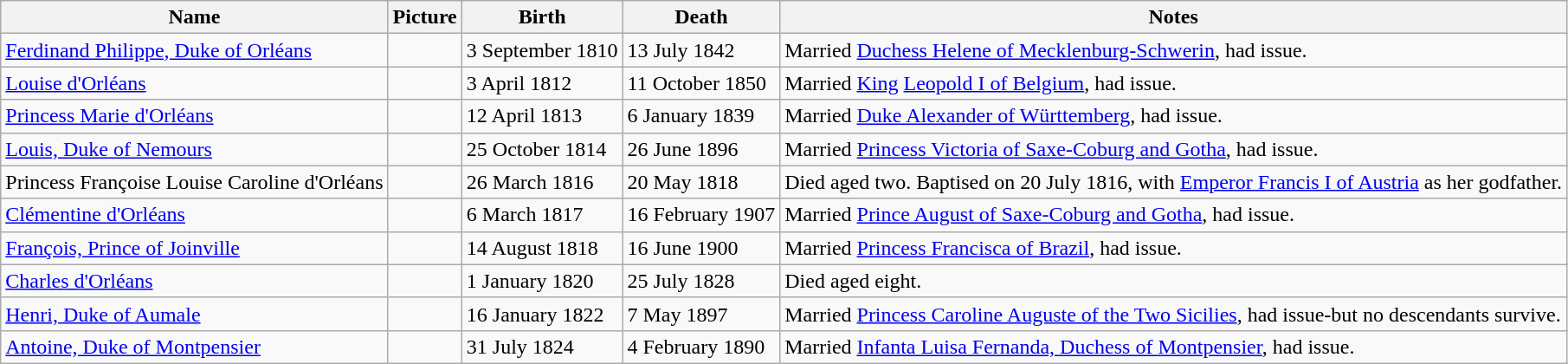<table class="wikitable">
<tr>
<th>Name</th>
<th>Picture</th>
<th>Birth</th>
<th>Death</th>
<th>Notes</th>
</tr>
<tr>
<td><a href='#'>Ferdinand Philippe, Duke of Orléans</a></td>
<td></td>
<td>3 September 1810</td>
<td>13 July 1842</td>
<td>Married <a href='#'>Duchess Helene of Mecklenburg-Schwerin</a>, had issue.</td>
</tr>
<tr>
<td><a href='#'>Louise d'Orléans</a></td>
<td></td>
<td>3 April 1812</td>
<td>11 October 1850</td>
<td>Married <a href='#'>King</a> <a href='#'>Leopold I of Belgium</a>, had issue.</td>
</tr>
<tr>
<td><a href='#'>Princess Marie d'Orléans</a></td>
<td></td>
<td>12 April 1813</td>
<td>6 January 1839</td>
<td>Married <a href='#'>Duke Alexander of Württemberg</a>, had issue.</td>
</tr>
<tr>
<td><a href='#'>Louis, Duke of Nemours</a></td>
<td></td>
<td>25 October 1814</td>
<td>26 June 1896</td>
<td>Married <a href='#'>Princess Victoria of Saxe-Coburg and Gotha</a>, had issue.</td>
</tr>
<tr>
<td>Princess Françoise Louise Caroline d'Orléans</td>
<td></td>
<td>26 March 1816</td>
<td>20 May 1818</td>
<td>Died aged two. Baptised on 20 July 1816, with <a href='#'>Emperor Francis I of Austria</a> as her godfather.</td>
</tr>
<tr>
<td><a href='#'>Clémentine d'Orléans</a></td>
<td></td>
<td>6 March 1817</td>
<td>16 February 1907</td>
<td>Married <a href='#'>Prince August of Saxe-Coburg and Gotha</a>, had issue.</td>
</tr>
<tr>
<td><a href='#'>François, Prince of Joinville</a></td>
<td></td>
<td>14 August 1818</td>
<td>16 June 1900</td>
<td>Married <a href='#'>Princess Francisca of Brazil</a>, had issue.</td>
</tr>
<tr>
<td><a href='#'>Charles d'Orléans</a></td>
<td></td>
<td>1 January 1820</td>
<td>25 July 1828</td>
<td>Died aged eight.</td>
</tr>
<tr>
<td><a href='#'>Henri, Duke of Aumale</a></td>
<td></td>
<td>16 January 1822</td>
<td>7 May 1897</td>
<td>Married <a href='#'>Princess Caroline Auguste of the Two Sicilies</a>, had issue-but no descendants survive.</td>
</tr>
<tr>
<td><a href='#'>Antoine, Duke of Montpensier</a></td>
<td></td>
<td>31 July 1824</td>
<td>4 February 1890</td>
<td>Married <a href='#'>Infanta Luisa Fernanda, Duchess of Montpensier</a>, had issue.</td>
</tr>
</table>
